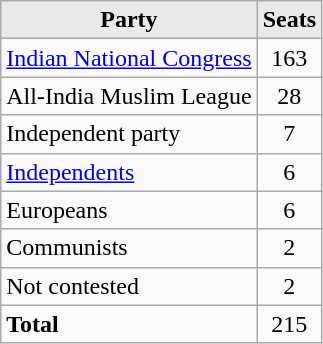<table class="wikitable">
<tr>
<th style="background-color:#E9E9E9" align=left valign=top>Party</th>
<th style="background-color:#E9E9E9" align=right>Seats</th>
</tr>
<tr>
<td align=left><a href='#'>Indian National Congress</a></td>
<td align=center>163</td>
</tr>
<tr>
<td align=left>All-India Muslim League</td>
<td align=center>28</td>
</tr>
<tr>
<td align=left>Independent party</td>
<td align=center>7</td>
</tr>
<tr>
<td align=left><a href='#'>Independents</a></td>
<td align=center>6</td>
</tr>
<tr>
<td align=left>Europeans</td>
<td align=center>6</td>
</tr>
<tr>
<td align=left>Communists</td>
<td align=center>2</td>
</tr>
<tr>
<td align=left>Not contested</td>
<td align=center>2</td>
</tr>
<tr>
<td align=left><strong>Total</strong></td>
<td align=center>215</td>
</tr>
</table>
